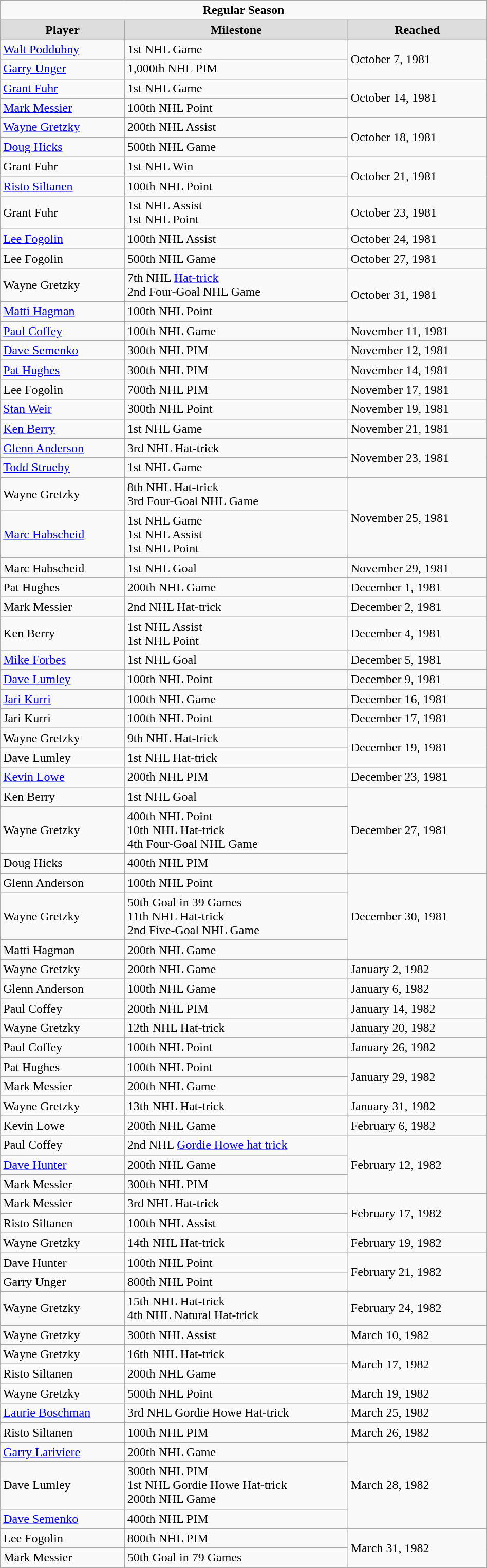<table class="wikitable" style="width:50%;">
<tr>
<td colspan="10" style="text-align:center;"><strong>Regular Season</strong></td>
</tr>
<tr style="text-align:center; background:#ddd;">
<td><strong>Player</strong></td>
<td><strong>Milestone</strong></td>
<td><strong>Reached</strong></td>
</tr>
<tr>
<td><a href='#'>Walt Poddubny</a></td>
<td>1st NHL Game</td>
<td rowspan="2">October 7, 1981</td>
</tr>
<tr>
<td><a href='#'>Garry Unger</a></td>
<td>1,000th NHL PIM</td>
</tr>
<tr>
<td><a href='#'>Grant Fuhr</a></td>
<td>1st NHL Game</td>
<td rowspan="2">October 14, 1981</td>
</tr>
<tr>
<td><a href='#'>Mark Messier</a></td>
<td>100th NHL Point</td>
</tr>
<tr>
<td><a href='#'>Wayne Gretzky</a></td>
<td>200th NHL Assist</td>
<td rowspan="2">October 18, 1981</td>
</tr>
<tr>
<td><a href='#'>Doug Hicks</a></td>
<td>500th NHL Game</td>
</tr>
<tr>
<td>Grant Fuhr</td>
<td>1st NHL Win</td>
<td rowspan="2">October 21, 1981</td>
</tr>
<tr>
<td><a href='#'>Risto Siltanen</a></td>
<td>100th NHL Point</td>
</tr>
<tr>
<td>Grant Fuhr</td>
<td>1st NHL Assist<br>1st NHL Point</td>
<td>October 23, 1981</td>
</tr>
<tr>
<td><a href='#'>Lee Fogolin</a></td>
<td>100th NHL Assist</td>
<td>October 24, 1981</td>
</tr>
<tr>
<td>Lee Fogolin</td>
<td>500th NHL Game</td>
<td>October 27, 1981</td>
</tr>
<tr>
<td>Wayne Gretzky</td>
<td>7th NHL <a href='#'>Hat-trick</a><br>2nd Four-Goal NHL Game</td>
<td rowspan="2">October 31, 1981</td>
</tr>
<tr>
<td><a href='#'>Matti Hagman</a></td>
<td>100th NHL Point</td>
</tr>
<tr>
<td><a href='#'>Paul Coffey</a></td>
<td>100th NHL Game</td>
<td>November 11, 1981</td>
</tr>
<tr>
<td><a href='#'>Dave Semenko</a></td>
<td>300th NHL PIM</td>
<td>November 12, 1981</td>
</tr>
<tr>
<td><a href='#'>Pat Hughes</a></td>
<td>300th NHL PIM</td>
<td>November 14, 1981</td>
</tr>
<tr>
<td>Lee Fogolin</td>
<td>700th NHL PIM</td>
<td>November 17, 1981</td>
</tr>
<tr>
<td><a href='#'>Stan Weir</a></td>
<td>300th NHL Point</td>
<td>November 19, 1981</td>
</tr>
<tr>
<td><a href='#'>Ken Berry</a></td>
<td>1st NHL Game</td>
<td>November 21, 1981</td>
</tr>
<tr>
<td><a href='#'>Glenn Anderson</a></td>
<td>3rd NHL Hat-trick</td>
<td rowspan="2">November 23, 1981</td>
</tr>
<tr>
<td><a href='#'>Todd Strueby</a></td>
<td>1st NHL Game</td>
</tr>
<tr>
<td>Wayne Gretzky</td>
<td>8th NHL Hat-trick<br>3rd Four-Goal NHL Game</td>
<td rowspan="2">November 25, 1981</td>
</tr>
<tr>
<td><a href='#'>Marc Habscheid</a></td>
<td>1st NHL Game<br>1st NHL Assist<br>1st NHL Point</td>
</tr>
<tr>
<td>Marc Habscheid</td>
<td>1st NHL Goal</td>
<td>November 29, 1981</td>
</tr>
<tr>
<td>Pat Hughes</td>
<td>200th NHL Game</td>
<td>December 1, 1981</td>
</tr>
<tr>
<td>Mark Messier</td>
<td>2nd NHL Hat-trick</td>
<td>December 2, 1981</td>
</tr>
<tr>
<td>Ken Berry</td>
<td>1st NHL Assist<br>1st NHL Point</td>
<td>December 4, 1981</td>
</tr>
<tr>
<td><a href='#'>Mike Forbes</a></td>
<td>1st NHL Goal</td>
<td>December 5, 1981</td>
</tr>
<tr>
<td><a href='#'>Dave Lumley</a></td>
<td>100th NHL Point</td>
<td>December 9, 1981</td>
</tr>
<tr>
<td><a href='#'>Jari Kurri</a></td>
<td>100th NHL Game</td>
<td>December 16, 1981</td>
</tr>
<tr>
<td>Jari Kurri</td>
<td>100th NHL Point</td>
<td>December 17, 1981</td>
</tr>
<tr>
<td>Wayne Gretzky</td>
<td>9th NHL Hat-trick</td>
<td rowspan="2">December 19, 1981</td>
</tr>
<tr>
<td>Dave Lumley</td>
<td>1st NHL Hat-trick</td>
</tr>
<tr>
<td><a href='#'>Kevin Lowe</a></td>
<td>200th NHL PIM</td>
<td>December 23, 1981</td>
</tr>
<tr>
<td>Ken Berry</td>
<td>1st NHL Goal</td>
<td rowspan="3">December 27, 1981</td>
</tr>
<tr>
<td>Wayne Gretzky</td>
<td>400th NHL Point<br>10th NHL Hat-trick<br>4th Four-Goal NHL Game</td>
</tr>
<tr>
<td>Doug Hicks</td>
<td>400th NHL PIM</td>
</tr>
<tr>
<td>Glenn Anderson</td>
<td>100th NHL Point</td>
<td rowspan="3">December 30, 1981</td>
</tr>
<tr>
<td>Wayne Gretzky</td>
<td>50th Goal in 39 Games<br>11th NHL Hat-trick<br>2nd Five-Goal NHL Game</td>
</tr>
<tr>
<td>Matti Hagman</td>
<td>200th NHL Game</td>
</tr>
<tr>
<td>Wayne Gretzky</td>
<td>200th NHL Game</td>
<td>January 2, 1982</td>
</tr>
<tr>
<td>Glenn Anderson</td>
<td>100th NHL Game</td>
<td>January 6, 1982</td>
</tr>
<tr>
<td>Paul Coffey</td>
<td>200th NHL PIM</td>
<td>January 14, 1982</td>
</tr>
<tr>
<td>Wayne Gretzky</td>
<td>12th NHL Hat-trick</td>
<td>January 20, 1982</td>
</tr>
<tr>
<td>Paul Coffey</td>
<td>100th NHL Point</td>
<td>January 26, 1982</td>
</tr>
<tr>
<td>Pat Hughes</td>
<td>100th NHL Point</td>
<td rowspan="2">January 29, 1982</td>
</tr>
<tr>
<td>Mark Messier</td>
<td>200th NHL Game</td>
</tr>
<tr>
<td>Wayne Gretzky</td>
<td>13th NHL Hat-trick</td>
<td>January 31, 1982</td>
</tr>
<tr>
<td>Kevin Lowe</td>
<td>200th NHL Game</td>
<td>February 6, 1982</td>
</tr>
<tr>
<td>Paul Coffey</td>
<td>2nd NHL <a href='#'>Gordie Howe hat trick</a></td>
<td rowspan="3">February 12, 1982</td>
</tr>
<tr>
<td><a href='#'>Dave Hunter</a></td>
<td>200th NHL Game</td>
</tr>
<tr>
<td>Mark Messier</td>
<td>300th NHL PIM</td>
</tr>
<tr>
<td>Mark Messier</td>
<td>3rd NHL Hat-trick</td>
<td rowspan="2">February 17, 1982</td>
</tr>
<tr>
<td>Risto Siltanen</td>
<td>100th NHL Assist</td>
</tr>
<tr>
<td>Wayne Gretzky</td>
<td>14th NHL Hat-trick</td>
<td>February 19, 1982</td>
</tr>
<tr>
<td>Dave Hunter</td>
<td>100th NHL Point</td>
<td rowspan="2">February 21, 1982</td>
</tr>
<tr>
<td>Garry Unger</td>
<td>800th NHL Point</td>
</tr>
<tr>
<td>Wayne Gretzky</td>
<td>15th NHL Hat-trick<br>4th NHL Natural Hat-trick</td>
<td>February 24, 1982</td>
</tr>
<tr>
<td>Wayne Gretzky</td>
<td>300th NHL Assist</td>
<td>March 10, 1982</td>
</tr>
<tr>
<td>Wayne Gretzky</td>
<td>16th NHL Hat-trick</td>
<td rowspan="2">March 17, 1982</td>
</tr>
<tr>
<td>Risto Siltanen</td>
<td>200th NHL Game</td>
</tr>
<tr>
<td>Wayne Gretzky</td>
<td>500th NHL Point</td>
<td>March 19, 1982</td>
</tr>
<tr>
<td><a href='#'>Laurie Boschman</a></td>
<td>3rd NHL Gordie Howe Hat-trick</td>
<td>March 25, 1982</td>
</tr>
<tr>
<td>Risto Siltanen</td>
<td>100th NHL PIM</td>
<td>March 26, 1982</td>
</tr>
<tr>
<td><a href='#'>Garry Lariviere</a></td>
<td>200th NHL Game</td>
<td rowspan="3">March 28, 1982</td>
</tr>
<tr>
<td>Dave Lumley</td>
<td>300th NHL PIM<br>1st NHL Gordie Howe Hat-trick<br>200th NHL Game</td>
</tr>
<tr>
<td><a href='#'>Dave Semenko</a></td>
<td>400th NHL PIM</td>
</tr>
<tr>
<td>Lee Fogolin</td>
<td>800th NHL PIM</td>
<td rowspan="2">March 31, 1982</td>
</tr>
<tr>
<td>Mark Messier</td>
<td>50th Goal in 79 Games</td>
</tr>
</table>
